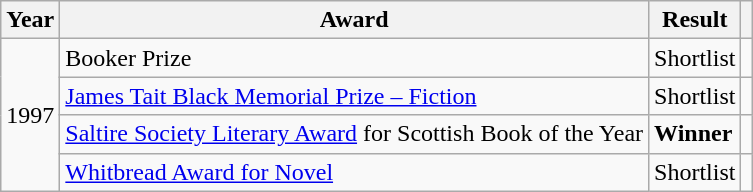<table class="wikitable">
<tr>
<th>Year</th>
<th>Award</th>
<th>Result</th>
<th></th>
</tr>
<tr>
<td rowspan="4">1997</td>
<td>Booker Prize</td>
<td>Shortlist</td>
<td></td>
</tr>
<tr>
<td><a href='#'>James Tait Black Memorial Prize – Fiction</a></td>
<td>Shortlist</td>
<td></td>
</tr>
<tr>
<td><a href='#'>Saltire Society Literary Award</a> for Scottish Book of the Year</td>
<td><strong>Winner</strong></td>
<td></td>
</tr>
<tr>
<td><a href='#'>Whitbread Award for Novel</a></td>
<td>Shortlist</td>
<td></td>
</tr>
</table>
